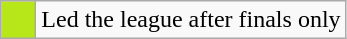<table class="wikitable">
<tr>
<td style="background:#b7e718; width:1em"></td>
<td>Led the league after finals only</td>
</tr>
</table>
